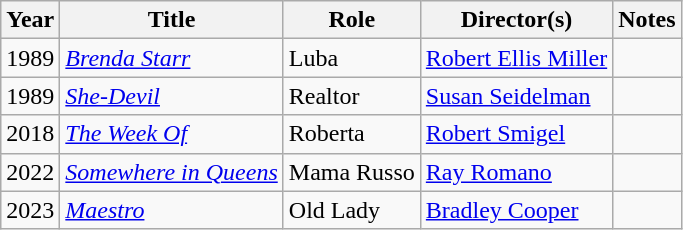<table class="wikitable">
<tr>
<th>Year</th>
<th>Title</th>
<th>Role</th>
<th>Director(s)</th>
<th>Notes</th>
</tr>
<tr>
<td>1989</td>
<td><em><a href='#'>Brenda Starr</a></em></td>
<td>Luba</td>
<td><a href='#'>Robert Ellis Miller</a></td>
<td></td>
</tr>
<tr>
<td>1989</td>
<td><em><a href='#'>She-Devil</a></em></td>
<td>Realtor</td>
<td><a href='#'>Susan Seidelman</a></td>
<td></td>
</tr>
<tr>
<td>2018</td>
<td><em><a href='#'>The Week Of</a></em></td>
<td>Roberta</td>
<td><a href='#'>Robert Smigel</a></td>
<td></td>
</tr>
<tr>
<td>2022</td>
<td><em><a href='#'>Somewhere in Queens</a></em></td>
<td>Mama Russo</td>
<td><a href='#'>Ray Romano</a></td>
<td></td>
</tr>
<tr>
<td>2023</td>
<td><em><a href='#'>Maestro</a></em></td>
<td>Old Lady</td>
<td><a href='#'>Bradley Cooper</a></td>
<td></td>
</tr>
</table>
